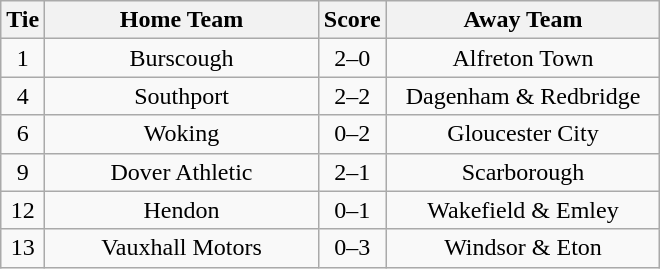<table class="wikitable" style="text-align:center;">
<tr>
<th width=20>Tie</th>
<th width=175>Home Team</th>
<th width=20>Score</th>
<th width=175>Away Team</th>
</tr>
<tr>
<td>1</td>
<td>Burscough</td>
<td>2–0</td>
<td>Alfreton Town</td>
</tr>
<tr>
<td>4</td>
<td>Southport</td>
<td>2–2</td>
<td>Dagenham & Redbridge</td>
</tr>
<tr>
<td>6</td>
<td>Woking</td>
<td>0–2</td>
<td>Gloucester City</td>
</tr>
<tr>
<td>9</td>
<td>Dover Athletic</td>
<td>2–1</td>
<td>Scarborough</td>
</tr>
<tr>
<td>12</td>
<td>Hendon</td>
<td>0–1</td>
<td>Wakefield & Emley</td>
</tr>
<tr>
<td>13</td>
<td>Vauxhall Motors</td>
<td>0–3</td>
<td>Windsor & Eton</td>
</tr>
</table>
